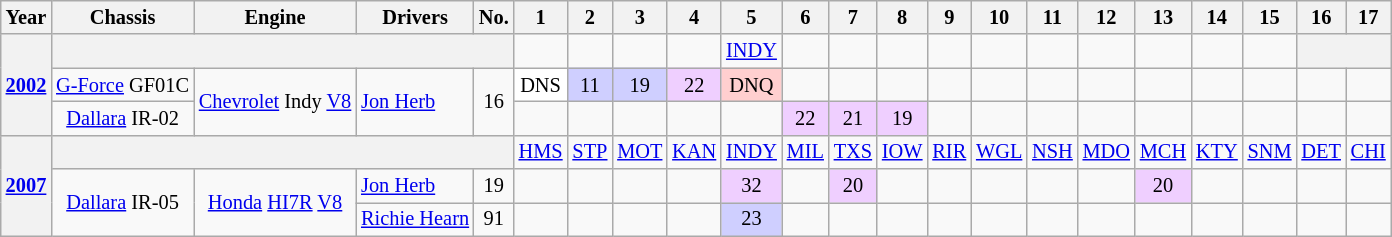<table class="wikitable" style="text-align:center; font-size:85%">
<tr>
<th>Year</th>
<th>Chassis</th>
<th>Engine</th>
<th>Drivers</th>
<th>No.</th>
<th>1</th>
<th>2</th>
<th>3</th>
<th>4</th>
<th>5</th>
<th>6</th>
<th>7</th>
<th>8</th>
<th>9</th>
<th>10</th>
<th>11</th>
<th>12</th>
<th>13</th>
<th>14</th>
<th>15</th>
<th>16</th>
<th>17</th>
</tr>
<tr>
<th rowspan=3><a href='#'>2002</a></th>
<th colspan=4></th>
<td></td>
<td></td>
<td></td>
<td></td>
<td><a href='#'>INDY</a></td>
<td></td>
<td></td>
<td></td>
<td></td>
<td></td>
<td></td>
<td></td>
<td></td>
<td></td>
<td></td>
<th colspan=2></th>
</tr>
<tr>
<td><a href='#'>G-Force</a> GF01C</td>
<td rowspan=2><a href='#'>Chevrolet</a> Indy <a href='#'>V8</a></td>
<td align=left rowspan=2> <a href='#'>Jon Herb</a></td>
<td rowspan=2>16</td>
<td style="background:#FFFFFF;" align=center>DNS</td>
<td style="background:#CFCFFF;" align=center>11</td>
<td style="background:#CFCFFF;" align=center>19</td>
<td style="background:#EFCFFF;" align=center>22</td>
<td style="background:#FFCFCF;" align=center>DNQ</td>
<td></td>
<td></td>
<td></td>
<td></td>
<td></td>
<td></td>
<td></td>
<td></td>
<td></td>
<td></td>
<td></td>
<td></td>
</tr>
<tr>
<td><a href='#'>Dallara</a> IR-02</td>
<td></td>
<td></td>
<td></td>
<td></td>
<td></td>
<td style="background:#EFCFFF;" align=center>22</td>
<td style="background:#EFCFFF;" align=center>21</td>
<td style="background:#EFCFFF;" align=center>19</td>
<td></td>
<td></td>
<td></td>
<td></td>
<td></td>
<td></td>
<td></td>
<td></td>
<td></td>
</tr>
<tr>
<th rowspan=3><a href='#'>2007</a></th>
<th colspan=4></th>
<td><a href='#'>HMS</a></td>
<td><a href='#'>STP</a></td>
<td><a href='#'>MOT</a></td>
<td><a href='#'>KAN</a></td>
<td><a href='#'>INDY</a></td>
<td><a href='#'>MIL</a></td>
<td><a href='#'>TXS</a></td>
<td><a href='#'>IOW</a></td>
<td><a href='#'>RIR</a></td>
<td><a href='#'>WGL</a></td>
<td><a href='#'>NSH</a></td>
<td><a href='#'>MDO</a></td>
<td><a href='#'>MCH</a></td>
<td><a href='#'>KTY</a></td>
<td><a href='#'>SNM</a></td>
<td><a href='#'>DET</a></td>
<td><a href='#'>CHI</a></td>
</tr>
<tr>
<td rowspan=2><a href='#'>Dallara</a> IR-05</td>
<td rowspan=2><a href='#'>Honda</a> <a href='#'>HI7R</a> <a href='#'>V8</a></td>
<td align=left> <a href='#'>Jon Herb</a></td>
<td>19</td>
<td></td>
<td></td>
<td></td>
<td></td>
<td style="background:#EFCFFF;" align=center>32</td>
<td></td>
<td style="background:#EFCFFF;" align=center>20</td>
<td></td>
<td></td>
<td></td>
<td></td>
<td></td>
<td style="background:#EFCFFF;" align=center>20</td>
<td></td>
<td></td>
<td></td>
<td></td>
</tr>
<tr>
<td align=left> <a href='#'>Richie Hearn</a></td>
<td>91</td>
<td></td>
<td></td>
<td></td>
<td></td>
<td style="background:#CFCFFF;" align=center>23</td>
<td></td>
<td></td>
<td></td>
<td></td>
<td></td>
<td></td>
<td></td>
<td></td>
<td></td>
<td></td>
<td></td>
<td></td>
</tr>
</table>
